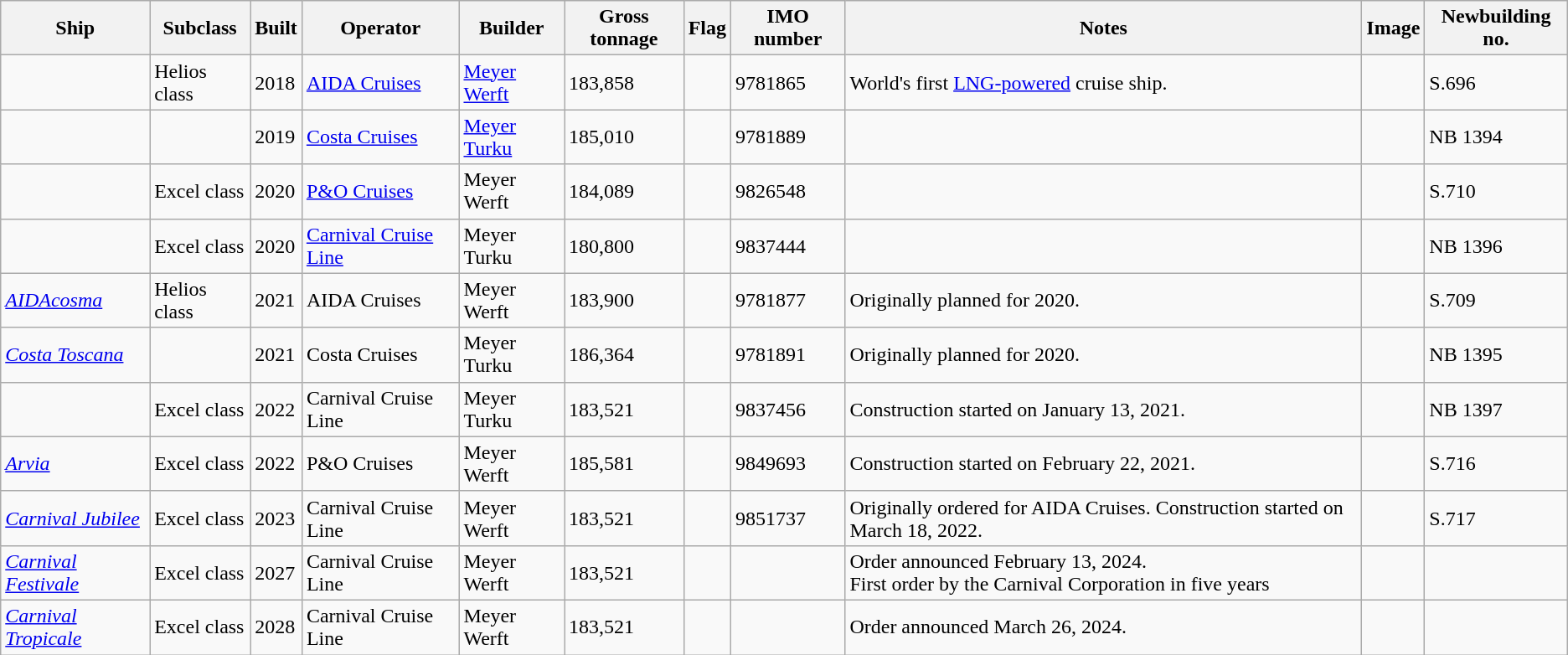<table class="wikitable sortable">
<tr>
<th>Ship</th>
<th>Subclass</th>
<th>Built</th>
<th>Operator</th>
<th>Builder</th>
<th>Gross tonnage</th>
<th>Flag</th>
<th>IMO number</th>
<th>Notes</th>
<th>Image</th>
<th>Newbuilding no.</th>
</tr>
<tr>
<td></td>
<td>Helios class</td>
<td>2018</td>
<td><a href='#'>AIDA Cruises</a></td>
<td><a href='#'>Meyer Werft</a></td>
<td>183,858</td>
<td></td>
<td>9781865</td>
<td>World's first <a href='#'>LNG-powered</a> cruise ship.</td>
<td></td>
<td>S.696</td>
</tr>
<tr>
<td></td>
<td></td>
<td>2019</td>
<td><a href='#'>Costa Cruises</a></td>
<td><a href='#'>Meyer Turku</a></td>
<td>185,010</td>
<td></td>
<td>9781889</td>
<td></td>
<td></td>
<td>NB 1394</td>
</tr>
<tr>
<td></td>
<td>Excel class</td>
<td>2020</td>
<td><a href='#'>P&O Cruises</a></td>
<td>Meyer Werft</td>
<td>184,089</td>
<td></td>
<td>9826548</td>
<td></td>
<td></td>
<td>S.710</td>
</tr>
<tr>
<td></td>
<td>Excel class</td>
<td>2020</td>
<td><a href='#'>Carnival Cruise Line</a></td>
<td>Meyer Turku</td>
<td>180,800</td>
<td></td>
<td>9837444</td>
<td></td>
<td></td>
<td>NB 1396</td>
</tr>
<tr>
<td><em><a href='#'>AIDAcosma</a></em></td>
<td>Helios class</td>
<td>2021</td>
<td>AIDA Cruises</td>
<td>Meyer Werft</td>
<td>183,900</td>
<td></td>
<td>9781877</td>
<td>Originally planned for 2020.</td>
<td></td>
<td>S.709</td>
</tr>
<tr>
<td><em><a href='#'>Costa Toscana</a></em></td>
<td></td>
<td>2021</td>
<td>Costa Cruises</td>
<td>Meyer Turku</td>
<td>186,364</td>
<td></td>
<td>9781891</td>
<td>Originally planned for 2020.</td>
<td></td>
<td>NB 1395</td>
</tr>
<tr>
<td></td>
<td>Excel class</td>
<td>2022</td>
<td>Carnival Cruise Line</td>
<td>Meyer Turku</td>
<td>183,521</td>
<td></td>
<td>9837456</td>
<td>Construction started on January 13, 2021.</td>
<td></td>
<td>NB 1397</td>
</tr>
<tr>
<td><em><a href='#'>Arvia</a></em></td>
<td>Excel class</td>
<td>2022</td>
<td>P&O Cruises</td>
<td>Meyer Werft</td>
<td>185,581</td>
<td></td>
<td>9849693</td>
<td>Construction started on February 22, 2021.</td>
<td></td>
<td>S.716</td>
</tr>
<tr>
<td><em><a href='#'>Carnival Jubilee</a></em></td>
<td>Excel class</td>
<td>2023</td>
<td>Carnival Cruise Line</td>
<td>Meyer Werft</td>
<td>183,521</td>
<td></td>
<td>9851737</td>
<td>Originally ordered for AIDA Cruises. Construction started on March 18, 2022.</td>
<td></td>
<td>S.717</td>
</tr>
<tr>
<td><em><a href='#'>Carnival Festivale</a></em></td>
<td>Excel class</td>
<td>2027</td>
<td>Carnival Cruise Line</td>
<td>Meyer Werft</td>
<td>183,521</td>
<td></td>
<td></td>
<td>Order announced February 13, 2024.<br>First order by the Carnival Corporation in five years</td>
<td></td>
<td></td>
</tr>
<tr>
<td><em><a href='#'>Carnival Tropicale</a></em></td>
<td>Excel class</td>
<td>2028</td>
<td>Carnival Cruise Line</td>
<td>Meyer Werft</td>
<td>183,521</td>
<td></td>
<td></td>
<td>Order announced March 26, 2024.</td>
<td></td>
<td></td>
</tr>
</table>
